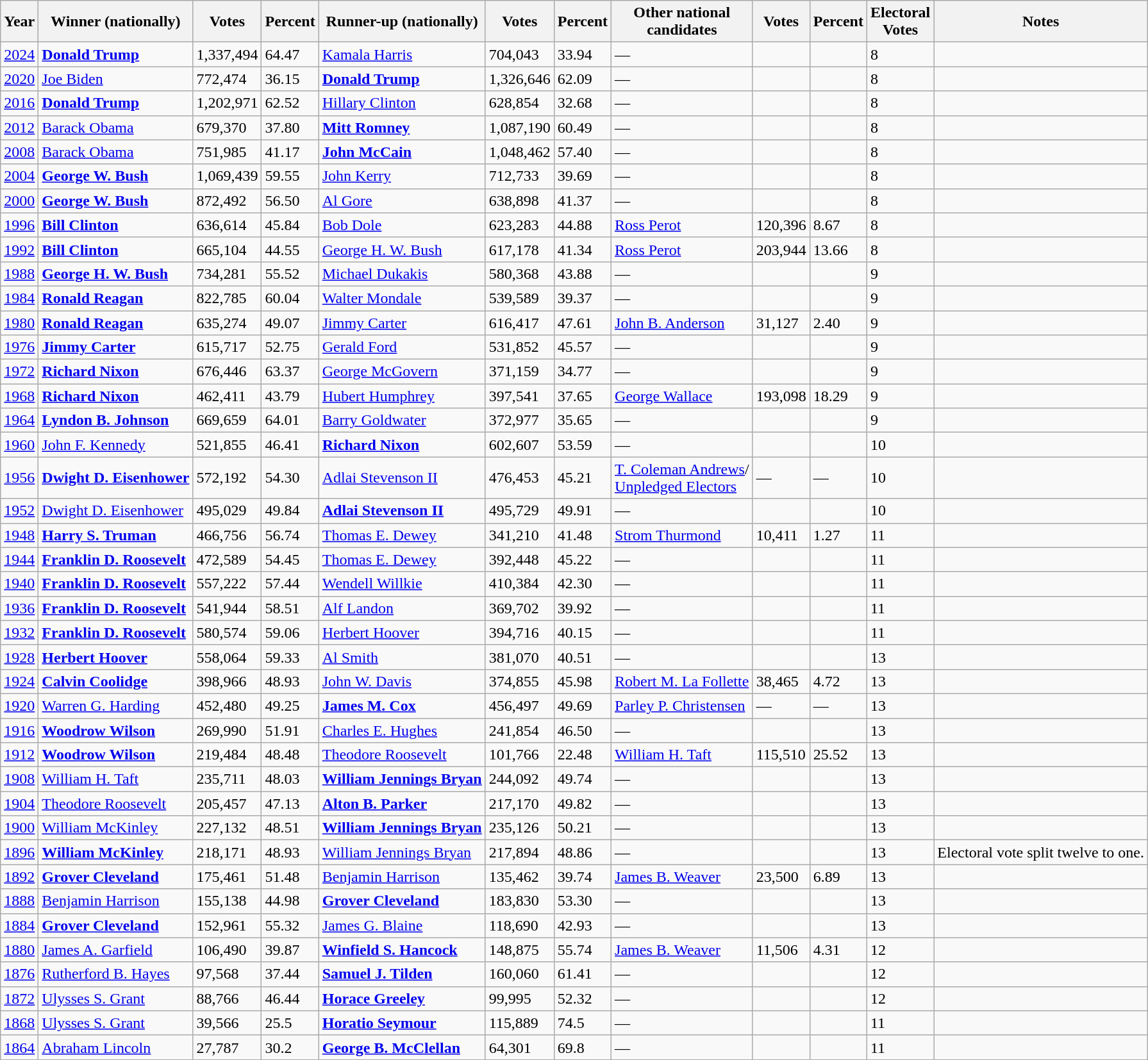<table class="wikitable sortable">
<tr>
<th data-sort-type="number">Year</th>
<th>Winner (nationally)</th>
<th data-sort-type="number">Votes</th>
<th data-sort-type="number">Percent</th>
<th>Runner-up (nationally)</th>
<th data-sort-type="number">Votes</th>
<th data-sort-type="number">Percent</th>
<th>Other national<br>candidates</th>
<th data-sort-type="number">Votes</th>
<th data-sort-type="number">Percent</th>
<th>Electoral<br>Votes</th>
<th class="unsortable">Notes</th>
</tr>
<tr>
<td><a href='#'>2024</a></td>
<td><strong><a href='#'>Donald Trump</a></strong></td>
<td>1,337,494</td>
<td>64.47</td>
<td><a href='#'>Kamala Harris</a></td>
<td>704,043</td>
<td>33.94</td>
<td>—</td>
<td></td>
<td></td>
<td>8</td>
<td></td>
</tr>
<tr>
<td><a href='#'>2020</a></td>
<td><a href='#'>Joe Biden</a></td>
<td>772,474</td>
<td>36.15</td>
<td><strong><a href='#'>Donald Trump</a></strong></td>
<td>1,326,646</td>
<td>62.09</td>
<td>—</td>
<td></td>
<td></td>
<td>8</td>
<td></td>
</tr>
<tr>
<td><a href='#'>2016</a></td>
<td><strong><a href='#'>Donald Trump</a></strong></td>
<td>1,202,971</td>
<td>62.52</td>
<td><a href='#'>Hillary Clinton</a></td>
<td>628,854</td>
<td>32.68</td>
<td>—</td>
<td></td>
<td></td>
<td>8</td>
<td></td>
</tr>
<tr>
<td><a href='#'>2012</a></td>
<td><a href='#'>Barack Obama</a></td>
<td>679,370</td>
<td>37.80</td>
<td><strong><a href='#'>Mitt Romney</a></strong></td>
<td>1,087,190</td>
<td>60.49</td>
<td>—</td>
<td></td>
<td></td>
<td>8</td>
<td></td>
</tr>
<tr>
<td><a href='#'>2008</a></td>
<td><a href='#'>Barack Obama</a></td>
<td>751,985</td>
<td>41.17</td>
<td><strong><a href='#'>John McCain</a></strong></td>
<td>1,048,462</td>
<td>57.40</td>
<td>—</td>
<td></td>
<td></td>
<td>8</td>
<td></td>
</tr>
<tr>
<td><a href='#'>2004</a></td>
<td><strong><a href='#'>George W. Bush</a></strong></td>
<td>1,069,439</td>
<td>59.55</td>
<td><a href='#'>John Kerry</a></td>
<td>712,733</td>
<td>39.69</td>
<td>—</td>
<td></td>
<td></td>
<td>8</td>
<td></td>
</tr>
<tr>
<td><a href='#'>2000</a></td>
<td><strong><a href='#'>George W. Bush</a></strong></td>
<td>872,492</td>
<td>56.50</td>
<td><a href='#'>Al Gore</a></td>
<td>638,898</td>
<td>41.37</td>
<td>—</td>
<td></td>
<td></td>
<td>8</td>
<td></td>
</tr>
<tr>
<td><a href='#'>1996</a></td>
<td><strong><a href='#'>Bill Clinton</a></strong></td>
<td>636,614</td>
<td>45.84</td>
<td><a href='#'>Bob Dole</a></td>
<td>623,283</td>
<td>44.88</td>
<td><a href='#'>Ross Perot</a></td>
<td>120,396</td>
<td>8.67</td>
<td>8</td>
<td></td>
</tr>
<tr>
<td><a href='#'>1992</a></td>
<td><strong><a href='#'>Bill Clinton</a></strong></td>
<td>665,104</td>
<td>44.55</td>
<td><a href='#'>George H. W. Bush</a></td>
<td>617,178</td>
<td>41.34</td>
<td><a href='#'>Ross Perot</a></td>
<td>203,944</td>
<td>13.66</td>
<td>8</td>
<td></td>
</tr>
<tr>
<td><a href='#'>1988</a></td>
<td><strong><a href='#'>George H. W. Bush</a></strong></td>
<td>734,281</td>
<td>55.52</td>
<td><a href='#'>Michael Dukakis</a></td>
<td>580,368</td>
<td>43.88</td>
<td>—</td>
<td></td>
<td></td>
<td>9</td>
<td></td>
</tr>
<tr>
<td><a href='#'>1984</a></td>
<td><strong><a href='#'>Ronald Reagan</a></strong></td>
<td>822,785</td>
<td>60.04</td>
<td><a href='#'>Walter Mondale</a></td>
<td>539,589</td>
<td>39.37</td>
<td>—</td>
<td></td>
<td></td>
<td>9</td>
<td></td>
</tr>
<tr>
<td><a href='#'>1980</a></td>
<td><strong><a href='#'>Ronald Reagan</a></strong></td>
<td>635,274</td>
<td>49.07</td>
<td><a href='#'>Jimmy Carter</a></td>
<td>616,417</td>
<td>47.61</td>
<td><a href='#'>John B. Anderson</a></td>
<td>31,127</td>
<td>2.40</td>
<td>9</td>
<td></td>
</tr>
<tr>
<td><a href='#'>1976</a></td>
<td><strong><a href='#'>Jimmy Carter</a></strong></td>
<td>615,717</td>
<td>52.75</td>
<td><a href='#'>Gerald Ford</a></td>
<td>531,852</td>
<td>45.57</td>
<td>—</td>
<td></td>
<td></td>
<td>9</td>
<td></td>
</tr>
<tr>
<td><a href='#'>1972</a></td>
<td><strong><a href='#'>Richard Nixon</a></strong></td>
<td>676,446</td>
<td>63.37</td>
<td><a href='#'>George McGovern</a></td>
<td>371,159</td>
<td>34.77</td>
<td>—</td>
<td></td>
<td></td>
<td>9</td>
<td></td>
</tr>
<tr>
<td><a href='#'>1968</a></td>
<td><strong><a href='#'>Richard Nixon</a></strong></td>
<td>462,411</td>
<td>43.79</td>
<td><a href='#'>Hubert Humphrey</a></td>
<td>397,541</td>
<td>37.65</td>
<td><a href='#'>George Wallace</a></td>
<td>193,098</td>
<td>18.29</td>
<td>9</td>
<td></td>
</tr>
<tr>
<td><a href='#'>1964</a></td>
<td><strong><a href='#'>Lyndon B. Johnson</a></strong></td>
<td>669,659</td>
<td>64.01</td>
<td><a href='#'>Barry Goldwater</a></td>
<td>372,977</td>
<td>35.65</td>
<td>—</td>
<td></td>
<td></td>
<td>9</td>
<td></td>
</tr>
<tr>
<td><a href='#'>1960</a></td>
<td><a href='#'>John F. Kennedy</a></td>
<td>521,855</td>
<td>46.41</td>
<td><strong><a href='#'>Richard Nixon</a></strong></td>
<td>602,607</td>
<td>53.59</td>
<td>—</td>
<td></td>
<td></td>
<td>10</td>
<td></td>
</tr>
<tr>
<td><a href='#'>1956</a></td>
<td><strong><a href='#'>Dwight D. Eisenhower</a></strong></td>
<td>572,192</td>
<td>54.30</td>
<td><a href='#'>Adlai Stevenson II</a></td>
<td>476,453</td>
<td>45.21</td>
<td><a href='#'>T. Coleman Andrews</a>/<br><a href='#'>Unpledged Electors</a></td>
<td>—</td>
<td>—</td>
<td>10</td>
<td></td>
</tr>
<tr>
<td><a href='#'>1952</a></td>
<td><a href='#'>Dwight D. Eisenhower</a></td>
<td>495,029</td>
<td>49.84</td>
<td><strong><a href='#'>Adlai Stevenson II</a></strong></td>
<td>495,729</td>
<td>49.91</td>
<td>—</td>
<td></td>
<td></td>
<td>10</td>
<td></td>
</tr>
<tr>
<td><a href='#'>1948</a></td>
<td><strong><a href='#'>Harry S. Truman</a></strong></td>
<td>466,756</td>
<td>56.74</td>
<td><a href='#'>Thomas E. Dewey</a></td>
<td>341,210</td>
<td>41.48</td>
<td><a href='#'>Strom Thurmond</a></td>
<td>10,411</td>
<td>1.27</td>
<td>11</td>
<td></td>
</tr>
<tr>
<td><a href='#'>1944</a></td>
<td><strong><a href='#'>Franklin D. Roosevelt</a></strong></td>
<td>472,589</td>
<td>54.45</td>
<td><a href='#'>Thomas E. Dewey</a></td>
<td>392,448</td>
<td>45.22</td>
<td>—</td>
<td></td>
<td></td>
<td>11</td>
<td></td>
</tr>
<tr>
<td><a href='#'>1940</a></td>
<td><strong><a href='#'>Franklin D. Roosevelt</a></strong></td>
<td>557,222</td>
<td>57.44</td>
<td><a href='#'>Wendell Willkie</a></td>
<td>410,384</td>
<td>42.30</td>
<td>—</td>
<td></td>
<td></td>
<td>11</td>
<td></td>
</tr>
<tr>
<td><a href='#'>1936</a></td>
<td><strong><a href='#'>Franklin D. Roosevelt</a></strong></td>
<td>541,944</td>
<td>58.51</td>
<td><a href='#'>Alf Landon</a></td>
<td>369,702</td>
<td>39.92</td>
<td>—</td>
<td></td>
<td></td>
<td>11</td>
<td></td>
</tr>
<tr>
<td><a href='#'>1932</a></td>
<td><strong><a href='#'>Franklin D. Roosevelt</a></strong></td>
<td>580,574</td>
<td>59.06</td>
<td><a href='#'>Herbert Hoover</a></td>
<td>394,716</td>
<td>40.15</td>
<td>—</td>
<td></td>
<td></td>
<td>11</td>
<td></td>
</tr>
<tr>
<td><a href='#'>1928</a></td>
<td><strong><a href='#'>Herbert Hoover</a></strong></td>
<td>558,064</td>
<td>59.33</td>
<td><a href='#'>Al Smith</a></td>
<td>381,070</td>
<td>40.51</td>
<td>—</td>
<td></td>
<td></td>
<td>13</td>
<td></td>
</tr>
<tr>
<td><a href='#'>1924</a></td>
<td><strong><a href='#'>Calvin Coolidge</a></strong></td>
<td>398,966</td>
<td>48.93</td>
<td><a href='#'>John W. Davis</a></td>
<td>374,855</td>
<td>45.98</td>
<td><a href='#'>Robert M. La Follette</a></td>
<td>38,465</td>
<td>4.72</td>
<td>13</td>
<td></td>
</tr>
<tr>
<td><a href='#'>1920</a></td>
<td><a href='#'>Warren G. Harding</a></td>
<td>452,480</td>
<td>49.25</td>
<td><strong><a href='#'>James M. Cox</a></strong></td>
<td>456,497</td>
<td>49.69</td>
<td><a href='#'>Parley P. Christensen</a></td>
<td>—</td>
<td>—</td>
<td>13</td>
<td></td>
</tr>
<tr>
<td><a href='#'>1916</a></td>
<td><strong><a href='#'>Woodrow Wilson</a></strong></td>
<td>269,990</td>
<td>51.91</td>
<td><a href='#'>Charles E. Hughes</a></td>
<td>241,854</td>
<td>46.50</td>
<td>—</td>
<td></td>
<td></td>
<td>13</td>
<td></td>
</tr>
<tr>
<td><a href='#'>1912</a></td>
<td><strong><a href='#'>Woodrow Wilson</a></strong></td>
<td>219,484</td>
<td>48.48</td>
<td><a href='#'>Theodore Roosevelt</a></td>
<td>101,766</td>
<td>22.48</td>
<td><a href='#'>William H. Taft</a></td>
<td>115,510</td>
<td>25.52</td>
<td>13</td>
<td></td>
</tr>
<tr>
<td><a href='#'>1908</a></td>
<td><a href='#'>William H. Taft</a></td>
<td>235,711</td>
<td>48.03</td>
<td><strong><a href='#'>William Jennings Bryan</a></strong></td>
<td>244,092</td>
<td>49.74</td>
<td>—</td>
<td></td>
<td></td>
<td>13</td>
<td></td>
</tr>
<tr>
<td><a href='#'>1904</a></td>
<td><a href='#'>Theodore Roosevelt</a></td>
<td>205,457</td>
<td>47.13</td>
<td><strong><a href='#'>Alton B. Parker</a></strong></td>
<td>217,170</td>
<td>49.82</td>
<td>—</td>
<td></td>
<td></td>
<td>13</td>
<td></td>
</tr>
<tr>
<td><a href='#'>1900</a></td>
<td><a href='#'>William McKinley</a></td>
<td>227,132</td>
<td>48.51</td>
<td><strong><a href='#'>William Jennings Bryan</a></strong></td>
<td>235,126</td>
<td>50.21</td>
<td>—</td>
<td></td>
<td></td>
<td>13</td>
<td></td>
</tr>
<tr>
<td><a href='#'>1896</a></td>
<td><strong><a href='#'>William McKinley</a></strong></td>
<td>218,171</td>
<td>48.93</td>
<td><a href='#'>William Jennings Bryan</a></td>
<td>217,894</td>
<td>48.86</td>
<td>—</td>
<td></td>
<td></td>
<td>13</td>
<td>Electoral vote split twelve to one.</td>
</tr>
<tr>
<td><a href='#'>1892</a></td>
<td><strong><a href='#'>Grover Cleveland</a></strong></td>
<td>175,461</td>
<td>51.48</td>
<td><a href='#'>Benjamin Harrison</a></td>
<td>135,462</td>
<td>39.74</td>
<td><a href='#'>James B. Weaver</a></td>
<td>23,500</td>
<td>6.89</td>
<td>13</td>
<td></td>
</tr>
<tr>
<td><a href='#'>1888</a></td>
<td><a href='#'>Benjamin Harrison</a></td>
<td>155,138</td>
<td>44.98</td>
<td><strong><a href='#'>Grover Cleveland</a></strong></td>
<td>183,830</td>
<td>53.30</td>
<td>—</td>
<td></td>
<td></td>
<td>13</td>
<td></td>
</tr>
<tr>
<td><a href='#'>1884</a></td>
<td><strong><a href='#'>Grover Cleveland</a></strong></td>
<td>152,961</td>
<td>55.32</td>
<td><a href='#'>James G. Blaine</a></td>
<td>118,690</td>
<td>42.93</td>
<td>—</td>
<td></td>
<td></td>
<td>13</td>
<td></td>
</tr>
<tr>
<td><a href='#'>1880</a></td>
<td><a href='#'>James A. Garfield</a></td>
<td>106,490</td>
<td>39.87</td>
<td><strong><a href='#'>Winfield S. Hancock</a></strong></td>
<td>148,875</td>
<td>55.74</td>
<td><a href='#'>James B. Weaver</a></td>
<td>11,506</td>
<td>4.31</td>
<td>12</td>
<td></td>
</tr>
<tr>
<td><a href='#'>1876</a></td>
<td><a href='#'>Rutherford B. Hayes</a></td>
<td>97,568</td>
<td>37.44</td>
<td><strong><a href='#'>Samuel J. Tilden</a> </strong></td>
<td>160,060</td>
<td>61.41</td>
<td>—</td>
<td></td>
<td></td>
<td>12</td>
<td></td>
</tr>
<tr>
<td><a href='#'>1872</a></td>
<td><a href='#'>Ulysses S. Grant</a></td>
<td>88,766</td>
<td>46.44</td>
<td><strong><a href='#'>Horace Greeley</a></strong></td>
<td>99,995</td>
<td>52.32</td>
<td>—</td>
<td></td>
<td></td>
<td>12</td>
<td></td>
</tr>
<tr>
<td><a href='#'>1868</a></td>
<td><a href='#'>Ulysses S. Grant</a></td>
<td>39,566</td>
<td>25.5</td>
<td><strong><a href='#'>Horatio Seymour</a></strong></td>
<td>115,889</td>
<td>74.5</td>
<td>—</td>
<td></td>
<td></td>
<td>11</td>
<td></td>
</tr>
<tr>
<td><a href='#'>1864</a></td>
<td><a href='#'>Abraham Lincoln</a></td>
<td>27,787</td>
<td>30.2</td>
<td><strong><a href='#'>George B. McClellan</a></strong></td>
<td>64,301</td>
<td>69.8</td>
<td>—</td>
<td></td>
<td></td>
<td>11</td>
<td></td>
</tr>
</table>
